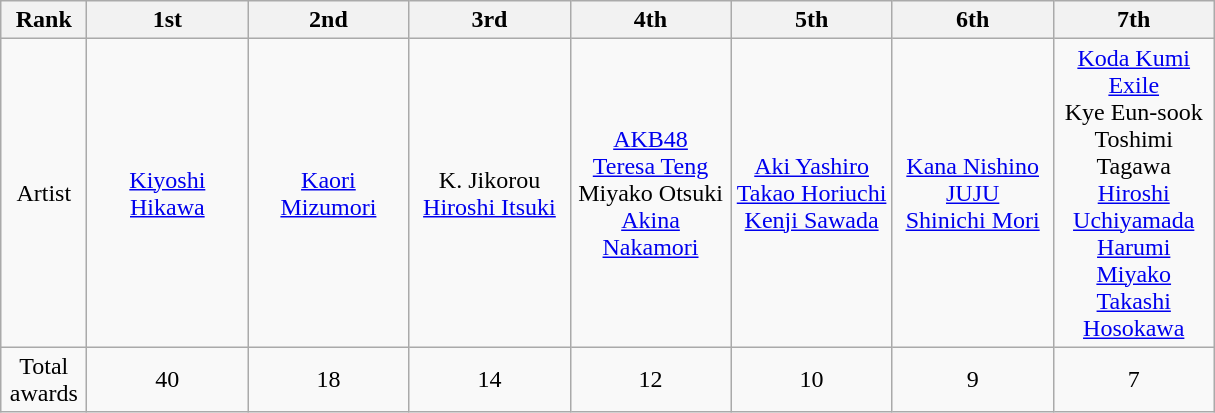<table class="wikitable" border="1">
<tr>
<th width="50">Rank</th>
<th width="100">1st</th>
<th width="100">2nd</th>
<th width="100">3rd</th>
<th width="100">4th</th>
<th width="100">5th</th>
<th width="100">6th</th>
<th width="100">7th</th>
</tr>
<tr align="center">
<td>Artist</td>
<td><a href='#'>Kiyoshi Hikawa</a></td>
<td><a href='#'>Kaori Mizumori</a></td>
<td>K. Jikorou<br><a href='#'>Hiroshi Itsuki</a></td>
<td><a href='#'>AKB48</a><br><a href='#'>Teresa Teng</a><br>Miyako Otsuki<br><a href='#'>Akina Nakamori</a></td>
<td><a href='#'>Aki Yashiro</a><br><a href='#'>Takao Horiuchi</a><br><a href='#'>Kenji Sawada</a></td>
<td><a href='#'>Kana Nishino</a><br><a href='#'>JUJU</a><br><a href='#'>Shinichi Mori</a></td>
<td><a href='#'>Koda Kumi</a><br><a href='#'>Exile</a><br>Kye Eun-sook<br>Toshimi Tagawa<br><a href='#'>Hiroshi Uchiyamada</a><br><a href='#'>Harumi Miyako</a><br><a href='#'>Takashi Hosokawa</a></td>
</tr>
<tr align="center">
<td>Total awards</td>
<td>40</td>
<td>18</td>
<td>14</td>
<td>12</td>
<td>10</td>
<td>9</td>
<td>7</td>
</tr>
</table>
